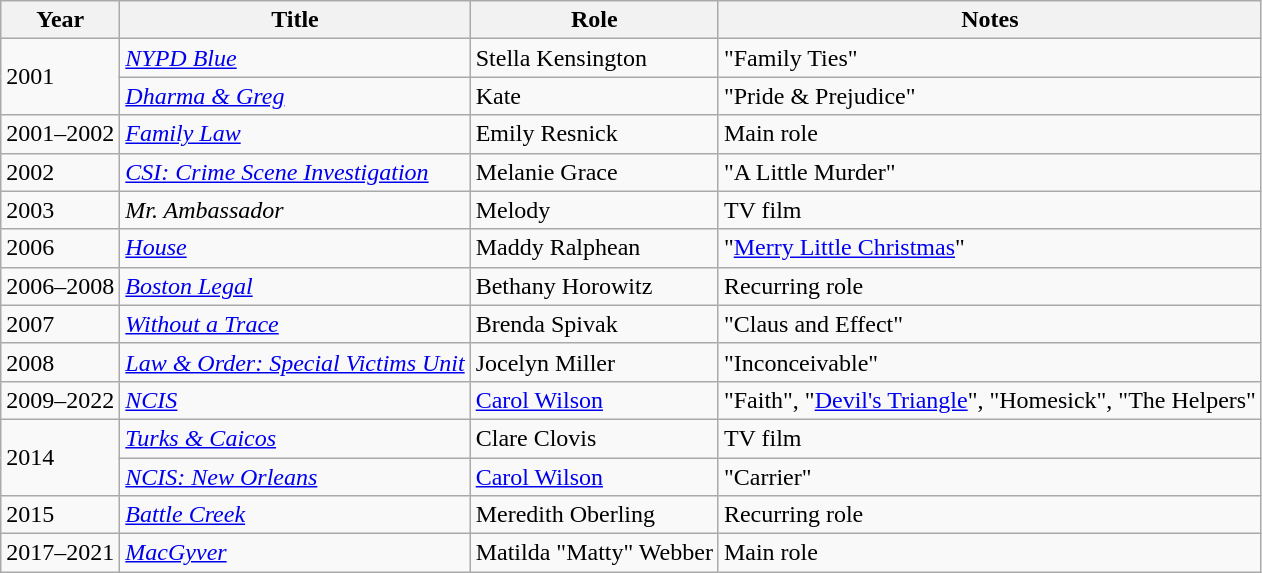<table class="wikitable sortable">
<tr>
<th>Year</th>
<th>Title</th>
<th>Role</th>
<th class="unsortable">Notes</th>
</tr>
<tr>
<td rowspan="2">2001</td>
<td><em><a href='#'>NYPD Blue</a></em></td>
<td>Stella Kensington</td>
<td>"Family Ties"</td>
</tr>
<tr>
<td><em><a href='#'>Dharma & Greg</a></em></td>
<td>Kate</td>
<td>"Pride & Prejudice"</td>
</tr>
<tr>
<td>2001–2002</td>
<td><em><a href='#'>Family Law</a></em></td>
<td>Emily Resnick</td>
<td>Main role</td>
</tr>
<tr>
<td>2002</td>
<td><em><a href='#'>CSI: Crime Scene Investigation</a></em></td>
<td>Melanie Grace</td>
<td>"A Little Murder"</td>
</tr>
<tr>
<td>2003</td>
<td><em>Mr. Ambassador</em></td>
<td>Melody</td>
<td>TV film</td>
</tr>
<tr>
<td>2006</td>
<td><em><a href='#'>House</a></em></td>
<td>Maddy Ralphean</td>
<td>"<a href='#'>Merry Little Christmas</a>"</td>
</tr>
<tr>
<td>2006–2008</td>
<td><em><a href='#'>Boston Legal</a></em></td>
<td>Bethany Horowitz</td>
<td>Recurring role</td>
</tr>
<tr>
<td>2007</td>
<td><em><a href='#'>Without a Trace</a></em></td>
<td>Brenda Spivak</td>
<td>"Claus and Effect"</td>
</tr>
<tr>
<td>2008</td>
<td><em><a href='#'>Law & Order: Special Victims Unit</a></em></td>
<td>Jocelyn Miller</td>
<td>"Inconceivable"</td>
</tr>
<tr>
<td>2009–2022</td>
<td><em><a href='#'>NCIS</a></em></td>
<td><a href='#'>Carol Wilson</a></td>
<td>"Faith", "<a href='#'>Devil's Triangle</a>", "Homesick", "The Helpers"</td>
</tr>
<tr>
<td rowspan="2">2014</td>
<td><em><a href='#'>Turks & Caicos</a></em></td>
<td>Clare Clovis</td>
<td>TV film</td>
</tr>
<tr>
<td><em><a href='#'>NCIS: New Orleans</a></em></td>
<td><a href='#'>Carol Wilson</a></td>
<td>"Carrier"</td>
</tr>
<tr>
<td>2015</td>
<td><em><a href='#'>Battle Creek</a></em></td>
<td>Meredith Oberling</td>
<td>Recurring role</td>
</tr>
<tr>
<td>2017–2021</td>
<td><em><a href='#'>MacGyver</a></em></td>
<td>Matilda "Matty" Webber</td>
<td>Main role</td>
</tr>
</table>
